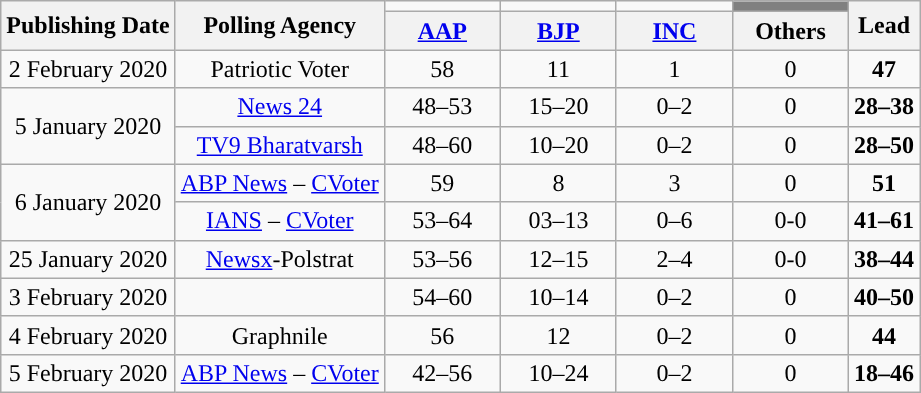<table class="wikitable collapsible sortable" style="text-align:center">
<tr>
<th rowspan="2">Publishing Date</th>
<th rowspan="2">Polling Agency</th>
<td></td>
<td></td>
<td></td>
<td style="background:gray;"></td>
<th rowspan="2">Lead</th>
</tr>
<tr>
<th width="70"><a href='#'>AAP</a></th>
<th width="70"><a href='#'>BJP</a></th>
<th width="70"><a href='#'>INC</a></th>
<th width="70" rowspan="1">Others</th>
</tr>
<tr>
<td>2 February 2020</td>
<td>Patriotic Voter </td>
<td>58</td>
<td>11</td>
<td>1</td>
<td>0</td>
<td style="background:"><span><strong>47</strong></span><br><span></span></td>
</tr>
<tr>
<td rowspan="2">5 January 2020</td>
<td><a href='#'>News 24</a></td>
<td>48–53</td>
<td>15–20</td>
<td>0–2</td>
<td>0</td>
<td style="background:"><span><strong>28–38</strong></span></td>
</tr>
<tr>
<td><a href='#'>TV9 Bharatvarsh</a></td>
<td>48–60</td>
<td>10–20</td>
<td>0–2</td>
<td>0</td>
<td style="background:"><span><strong>28–50</strong></span></td>
</tr>
<tr>
<td rowspan="2">6 January 2020</td>
<td><a href='#'>ABP News</a> – <a href='#'>CVoter</a></td>
<td>59<br></td>
<td>8<br></td>
<td>3<br></td>
<td>0<br></td>
<td style="background:"><span><strong>51</strong></span><br><span></span></td>
</tr>
<tr>
<td><a href='#'>IANS</a> – <a href='#'>CVoter</a></td>
<td>53–64</td>
<td>03–13</td>
<td>0–6</td>
<td>0-0</td>
<td style="background:"><span><strong>41–61</strong></span><br></td>
</tr>
<tr>
<td>25 January 2020</td>
<td><a href='#'>Newsx</a>-Polstrat</td>
<td>53–56</td>
<td>12–15</td>
<td>2–4</td>
<td>0-0</td>
<td style="background:"><span><strong>38–44</strong></span><br></td>
</tr>
<tr>
<td>3 February 2020</td>
<td></td>
<td>54–60<br></td>
<td>10–14<br></td>
<td>0–2<br></td>
<td>0<br></td>
<td style="background:"><span><strong>40–50</strong></span><br><span></span></td>
</tr>
<tr>
<td>4 February 2020</td>
<td>Graphnile</td>
<td>56</td>
<td>12</td>
<td>0–2</td>
<td>0</td>
<td style="background:"><span><strong>44</strong></span><br></td>
</tr>
<tr>
<td>5 February 2020</td>
<td><a href='#'>ABP News</a> – <a href='#'>CVoter</a></td>
<td>42–56<br></td>
<td>10–24<br></td>
<td>0–2<br></td>
<td>0<br></td>
<td style="background:"><span><strong>18–46</strong></span><br><span></span></td>
</tr>
</table>
